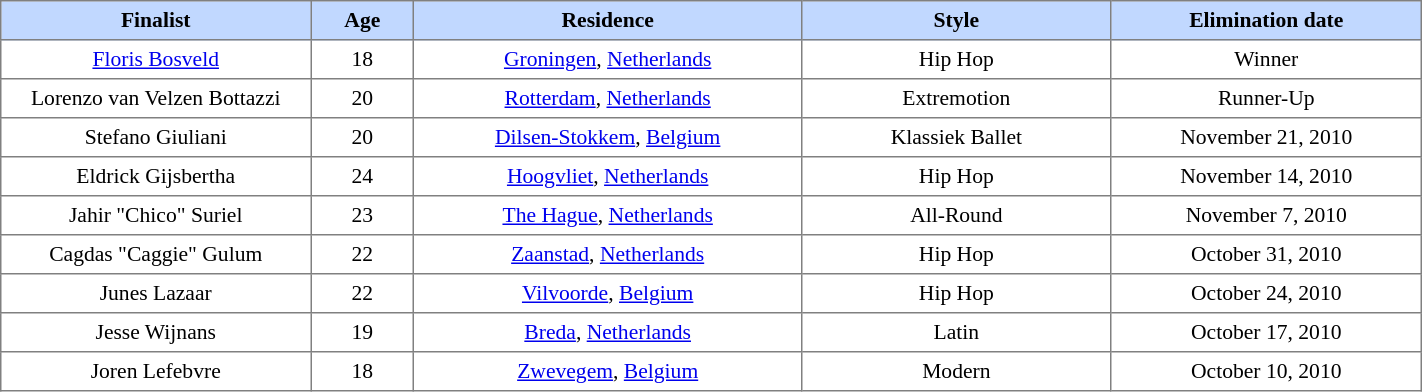<table border="1" cellpadding="4" cellspacing="0"  style="text-align:center; font-size:90%; border-collapse:collapse; width:75%;">
<tr style="background:#C1D8FF;">
<th style="width:12%;">Finalist</th>
<th style="width:4%; text-align:center;">Age</th>
<th style="width:15%;">Residence</th>
<th style="width:12%;">Style</th>
<th style="width:12%;">Elimination date</th>
</tr>
<tr>
<td><a href='#'>Floris Bosveld</a></td>
<td>18</td>
<td><a href='#'>Groningen</a>, <a href='#'>Netherlands</a></td>
<td>Hip Hop</td>
<td>Winner</td>
</tr>
<tr>
<td>Lorenzo van Velzen Bottazzi</td>
<td>20</td>
<td><a href='#'>Rotterdam</a>, <a href='#'>Netherlands</a></td>
<td>Extremotion</td>
<td>Runner-Up</td>
</tr>
<tr>
<td>Stefano Giuliani</td>
<td>20</td>
<td><a href='#'>Dilsen-Stokkem</a>, <a href='#'>Belgium</a></td>
<td>Klassiek Ballet</td>
<td>November 21, 2010</td>
</tr>
<tr>
<td>Eldrick Gijsbertha</td>
<td>24</td>
<td><a href='#'>Hoogvliet</a>, <a href='#'>Netherlands</a></td>
<td>Hip Hop</td>
<td>November 14, 2010</td>
</tr>
<tr>
<td>Jahir "Chico" Suriel</td>
<td>23</td>
<td><a href='#'>The Hague</a>, <a href='#'>Netherlands</a></td>
<td>All-Round</td>
<td>November 7, 2010</td>
</tr>
<tr>
<td>Cagdas "Caggie" Gulum</td>
<td>22</td>
<td><a href='#'>Zaanstad</a>, <a href='#'>Netherlands</a></td>
<td>Hip Hop</td>
<td>October 31, 2010</td>
</tr>
<tr>
<td>Junes Lazaar</td>
<td>22</td>
<td><a href='#'>Vilvoorde</a>, <a href='#'>Belgium</a></td>
<td>Hip Hop</td>
<td>October 24, 2010</td>
</tr>
<tr>
<td>Jesse Wijnans</td>
<td>19</td>
<td><a href='#'>Breda</a>, <a href='#'>Netherlands</a></td>
<td>Latin</td>
<td>October 17, 2010</td>
</tr>
<tr>
<td>Joren Lefebvre</td>
<td>18</td>
<td><a href='#'>Zwevegem</a>, <a href='#'>Belgium</a></td>
<td>Modern</td>
<td>October 10, 2010</td>
</tr>
</table>
